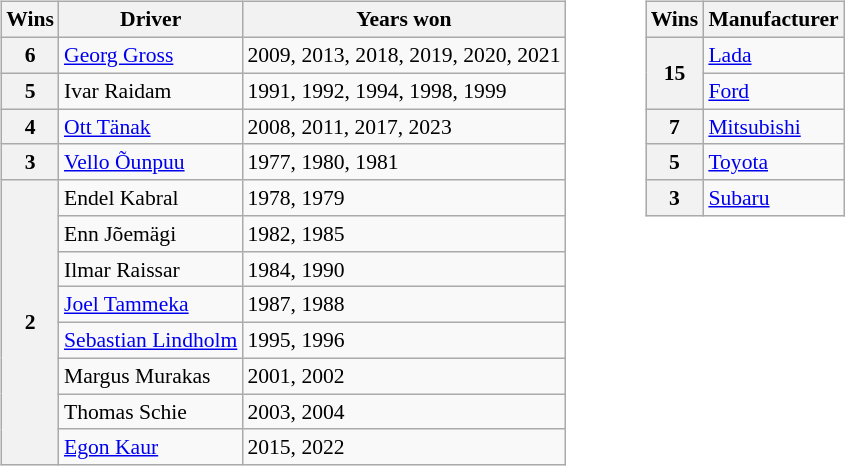<table>
<tr>
<td valign="top"><br><table class="wikitable" style="font-size: 90%;">
<tr>
<th>Wins</th>
<th>Driver</th>
<th>Years won</th>
</tr>
<tr>
<th>6</th>
<td> <a href='#'>Georg Gross</a></td>
<td>2009, 2013, 2018, 2019, 2020, 2021</td>
</tr>
<tr>
<th>5</th>
<td> Ivar Raidam</td>
<td>1991, 1992, 1994, 1998, 1999</td>
</tr>
<tr>
<th>4</th>
<td> <a href='#'>Ott Tänak</a></td>
<td>2008, 2011, 2017, 2023</td>
</tr>
<tr>
<th>3</th>
<td> <a href='#'>Vello Õunpuu</a></td>
<td>1977, 1980, 1981</td>
</tr>
<tr>
<th rowspan="8">2</th>
<td> Endel Kabral</td>
<td>1978, 1979</td>
</tr>
<tr>
<td> Enn Jõemägi</td>
<td>1982, 1985</td>
</tr>
<tr>
<td> Ilmar Raissar</td>
<td>1984, 1990</td>
</tr>
<tr>
<td> <a href='#'>Joel Tammeka</a></td>
<td>1987, 1988</td>
</tr>
<tr>
<td> <a href='#'>Sebastian Lindholm</a></td>
<td>1995, 1996</td>
</tr>
<tr>
<td> Margus Murakas</td>
<td>2001, 2002</td>
</tr>
<tr>
<td> Thomas Schie</td>
<td>2003, 2004</td>
</tr>
<tr>
<td> <a href='#'>Egon Kaur</a></td>
<td>2015, 2022</td>
</tr>
</table>
</td>
<td width="30"> </td>
<td valign="top"><br><table class="wikitable" style="font-size: 90%;">
<tr>
<th>Wins</th>
<th>Manufacturer</th>
</tr>
<tr>
<th rowspan="2">15</th>
<td> <a href='#'>Lada</a></td>
</tr>
<tr>
<td> <a href='#'>Ford</a></td>
</tr>
<tr>
<th>7</th>
<td> <a href='#'>Mitsubishi</a></td>
</tr>
<tr>
<th>5</th>
<td> <a href='#'>Toyota</a></td>
</tr>
<tr>
<th>3</th>
<td> <a href='#'>Subaru</a></td>
</tr>
</table>
</td>
</tr>
</table>
